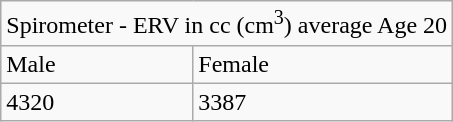<table class="wikitable">
<tr>
<td colspan="2">Spirometer - ERV in cc (cm<sup>3</sup>) average Age 20</td>
</tr>
<tr>
<td>Male</td>
<td>Female</td>
</tr>
<tr>
<td>4320</td>
<td>3387</td>
</tr>
</table>
